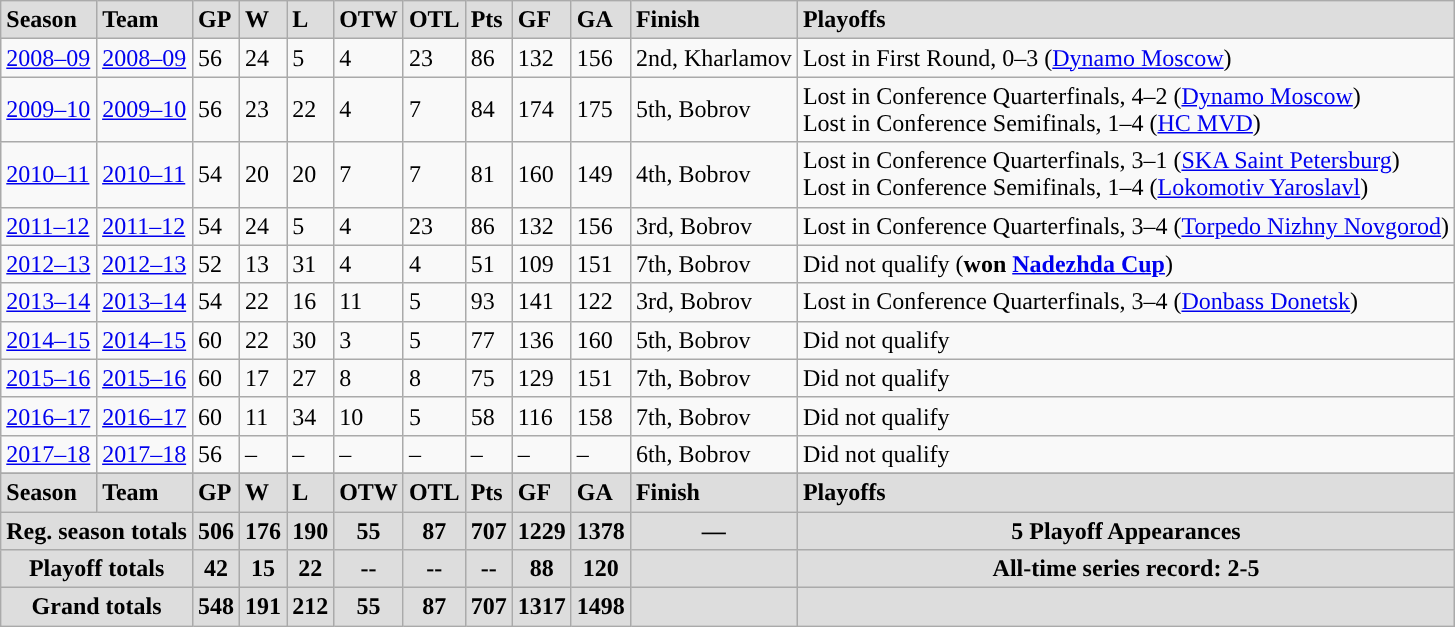<table class="wikitable">
<tr style="font-weight:bold; background-color:#dddddd;" |>
<td><strong>Season</strong></td>
<td><strong>Team</strong></td>
<td><strong>GP</strong></td>
<td><strong>W</strong></td>
<td><strong>L</strong></td>
<td><strong>OTW</strong></td>
<td><strong>OTL</strong></td>
<td><strong>Pts</strong></td>
<td><strong>GF</strong></td>
<td><strong>GA</strong></td>
<td><strong>Finish</strong></td>
<td><strong>Playoffs</strong></td>
</tr>
<tr>
<td><a href='#'>2008–09</a></td>
<td><a href='#'>2008–09</a></td>
<td>56</td>
<td>24</td>
<td>5</td>
<td>4</td>
<td>23</td>
<td>86</td>
<td>132</td>
<td>156</td>
<td>2nd, Kharlamov</td>
<td>Lost in First Round, 0–3 (<a href='#'>Dynamo Moscow</a>)</td>
</tr>
<tr>
<td><a href='#'>2009–10</a></td>
<td><a href='#'>2009–10</a></td>
<td>56</td>
<td>23</td>
<td>22</td>
<td>4</td>
<td>7</td>
<td>84</td>
<td>174</td>
<td>175</td>
<td>5th, Bobrov</td>
<td>Lost in Conference Quarterfinals, 4–2 (<a href='#'>Dynamo Moscow</a>)<br>Lost in Conference Semifinals, 1–4 (<a href='#'>HC MVD</a>)</td>
</tr>
<tr>
<td><a href='#'>2010–11</a></td>
<td><a href='#'>2010–11</a></td>
<td>54</td>
<td>20</td>
<td>20</td>
<td>7</td>
<td>7</td>
<td>81</td>
<td>160</td>
<td>149</td>
<td>4th, Bobrov</td>
<td>Lost in Conference Quarterfinals, 3–1 (<a href='#'>SKA Saint Petersburg</a>)<br>Lost in Conference Semifinals, 1–4 (<a href='#'>Lokomotiv Yaroslavl</a>)</td>
</tr>
<tr>
<td><a href='#'>2011–12</a></td>
<td><a href='#'>2011–12</a></td>
<td>54</td>
<td>24</td>
<td>5</td>
<td>4</td>
<td>23</td>
<td>86</td>
<td>132</td>
<td>156</td>
<td>3rd, Bobrov</td>
<td>Lost in Conference Quarterfinals, 3–4 (<a href='#'>Torpedo Nizhny Novgorod</a>)</td>
</tr>
<tr>
<td><a href='#'>2012–13</a></td>
<td><a href='#'>2012–13</a></td>
<td>52</td>
<td>13</td>
<td>31</td>
<td>4</td>
<td>4</td>
<td>51</td>
<td>109</td>
<td>151</td>
<td>7th, Bobrov</td>
<td>Did not qualify (<strong>won <a href='#'>Nadezhda Cup</a></strong>)</td>
</tr>
<tr>
<td><a href='#'>2013–14</a></td>
<td><a href='#'>2013–14</a></td>
<td>54</td>
<td>22</td>
<td>16</td>
<td>11</td>
<td>5</td>
<td>93</td>
<td>141</td>
<td>122</td>
<td>3rd, Bobrov</td>
<td>Lost in Conference Quarterfinals, 3–4  (<a href='#'>Donbass Donetsk</a>)</td>
</tr>
<tr>
<td><a href='#'>2014–15</a></td>
<td><a href='#'>2014–15</a></td>
<td>60</td>
<td>22</td>
<td>30</td>
<td>3</td>
<td>5</td>
<td>77</td>
<td>136</td>
<td>160</td>
<td>5th, Bobrov</td>
<td>Did not qualify</td>
</tr>
<tr>
<td><a href='#'>2015–16</a></td>
<td><a href='#'>2015–16</a></td>
<td>60</td>
<td>17</td>
<td>27</td>
<td>8</td>
<td>8</td>
<td>75</td>
<td>129</td>
<td>151</td>
<td>7th, Bobrov</td>
<td>Did not qualify</td>
</tr>
<tr>
<td><a href='#'>2016–17</a></td>
<td><a href='#'>2016–17</a></td>
<td>60</td>
<td>11</td>
<td>34</td>
<td>10</td>
<td>5</td>
<td>58</td>
<td>116</td>
<td>158</td>
<td>7th, Bobrov</td>
<td>Did not qualify</td>
</tr>
<tr>
<td><a href='#'>2017–18</a></td>
<td><a href='#'>2017–18</a></td>
<td>56</td>
<td>–</td>
<td>–</td>
<td>–</td>
<td>–</td>
<td>–</td>
<td>–</td>
<td>–</td>
<td>6th, Bobrov</td>
<td>Did not qualify</td>
</tr>
<tr>
</tr>
<tr style="font-weight:bold; background-color:#dddddd;" |>
<td><strong>Season</strong></td>
<td><strong>Team</strong></td>
<td><strong>GP</strong></td>
<td><strong>W</strong></td>
<td><strong>L</strong></td>
<td><strong>OTW</strong></td>
<td><strong>OTL</strong></td>
<td><strong>Pts</strong></td>
<td><strong>GF</strong></td>
<td><strong>GA</strong></td>
<td><strong>Finish</strong></td>
<td><strong>Playoffs</strong></td>
</tr>
<tr align="center" style="font-weight:bold; background-color:#dddddd;" |>
<td colspan="2">Reg. season totals</td>
<td><strong>506</strong></td>
<td><strong>176</strong></td>
<td><strong>190</strong></td>
<td><strong>55</strong></td>
<td><strong>87</strong></td>
<td><strong>707</strong></td>
<td><strong>1229</strong></td>
<td><strong>1378</strong></td>
<td>—</td>
<td>5 Playoff Appearances</td>
</tr>
<tr align="center" style="font-weight:bold; background-color:#dddddd;" |>
<td colspan="2">Playoff totals</td>
<td><strong>42</strong></td>
<td><strong>15</strong></td>
<td><strong>22</strong></td>
<td><strong>--</strong></td>
<td><strong>--</strong></td>
<td><strong>--</strong></td>
<td><strong>88</strong></td>
<td><strong>120</strong></td>
<td></td>
<td><strong>All-time series record: 2-5</strong></td>
</tr>
<tr align="center" style="font-weight:bold; background-color:#dddddd;" |>
<td colspan="2">Grand totals</td>
<td><strong>548</strong></td>
<td><strong>191</strong></td>
<td><strong>212</strong></td>
<td><strong>55</strong></td>
<td><strong>87</strong></td>
<td><strong>707</strong></td>
<td><strong>1317</strong></td>
<td><strong>1498</strong></td>
<td></td>
<td></td>
</tr>
</table>
